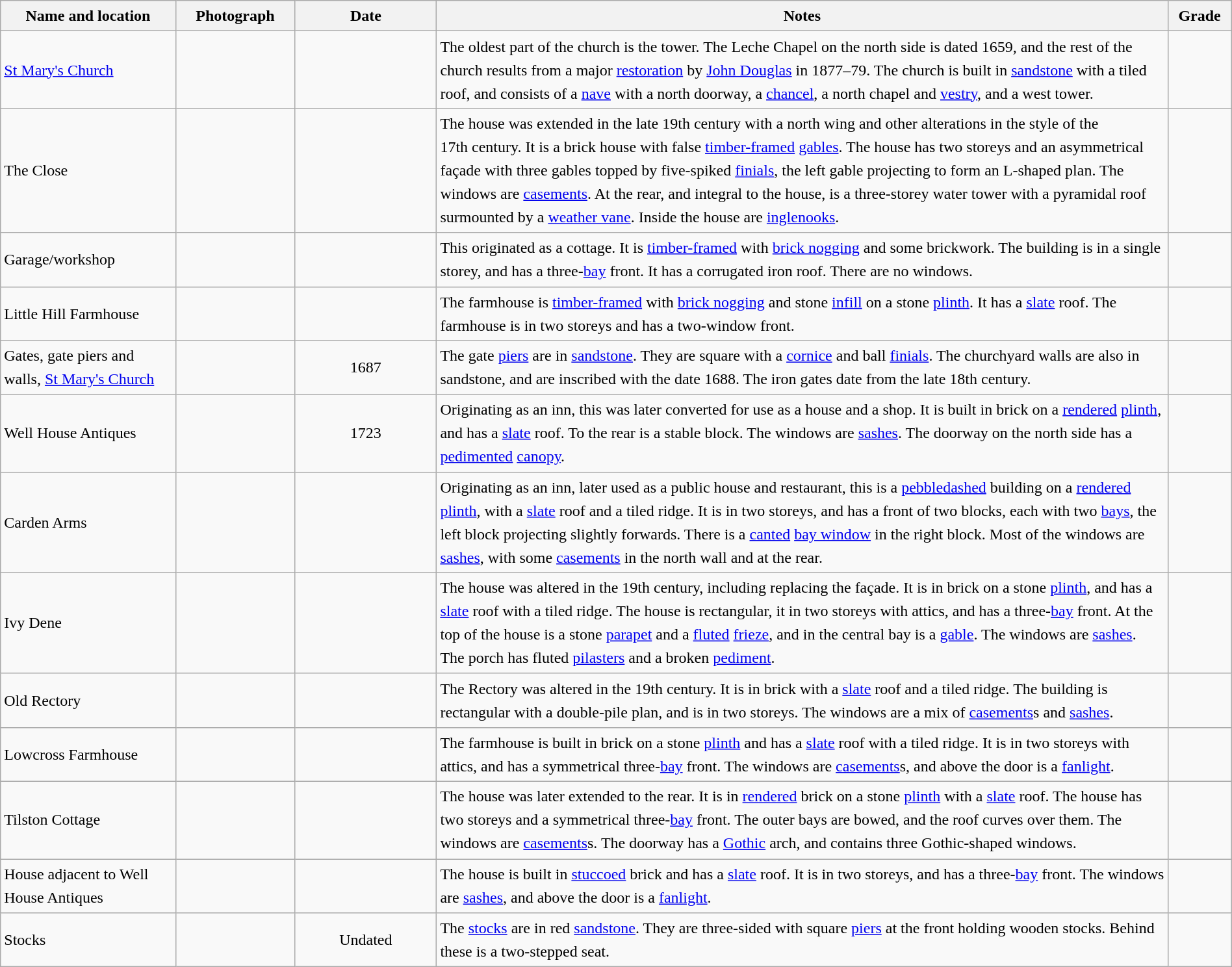<table class="wikitable sortable plainrowheaders" style="width:100%;border:0px;text-align:left;line-height:150%;">
<tr>
<th scope="col"  style="width:150px">Name and location</th>
<th scope="col"  style="width:100px" class="unsortable">Photograph</th>
<th scope="col"  style="width:120px">Date</th>
<th scope="col"  style="width:650px" class="unsortable">Notes</th>
<th scope="col"  style="width:50px">Grade</th>
</tr>
<tr>
<td><a href='#'>St Mary's Church</a><br><small></small></td>
<td></td>
<td align="center"></td>
<td>The oldest part of the church is the tower.  The Leche Chapel on the north side is dated 1659, and the rest of the church results from a major <a href='#'>restoration</a> by <a href='#'>John Douglas</a> in 1877–79.  The church is built in <a href='#'>sandstone</a> with a tiled roof, and consists of a <a href='#'>nave</a> with a north doorway, a <a href='#'>chancel</a>, a north chapel and <a href='#'>vestry</a>, and a west tower.</td>
<td align="center" ></td>
</tr>
<tr>
<td>The Close<br><small></small></td>
<td></td>
<td align="center"></td>
<td>The house was extended in the late 19th century with a north wing and other alterations in the style of the 17th century.  It is a brick house with false <a href='#'>timber-framed</a> <a href='#'>gables</a>.  The house has two storeys and an asymmetrical façade with three gables topped by five-spiked <a href='#'>finials</a>, the left gable projecting to form an L-shaped plan.  The windows are <a href='#'>casements</a>.  At the rear, and integral to the house, is a three-storey water tower with a pyramidal roof surmounted by a <a href='#'>weather vane</a>.  Inside the house are <a href='#'>inglenooks</a>.</td>
<td align="center" ></td>
</tr>
<tr>
<td>Garage/workshop<br><small></small></td>
<td></td>
<td align="center"></td>
<td>This originated as a cottage.  It is <a href='#'>timber-framed</a> with <a href='#'>brick nogging</a> and some brickwork.  The building is in a single storey, and has a three-<a href='#'>bay</a> front.  It has a corrugated iron roof.  There are no windows.</td>
<td align="center" ></td>
</tr>
<tr>
<td>Little Hill Farmhouse<br><small></small></td>
<td></td>
<td align="center"></td>
<td>The farmhouse is <a href='#'>timber-framed</a> with <a href='#'>brick nogging</a> and stone <a href='#'>infill</a> on a stone <a href='#'>plinth</a>.  It has a <a href='#'>slate</a> roof.  The farmhouse is in two storeys and has a two-window front.</td>
<td align="center" ></td>
</tr>
<tr>
<td>Gates, gate piers and walls, <a href='#'>St Mary's Church</a><br><small></small></td>
<td></td>
<td align="center">1687</td>
<td>The gate <a href='#'>piers</a> are in <a href='#'>sandstone</a>.  They are square with a <a href='#'>cornice</a> and ball <a href='#'>finials</a>.  The churchyard walls are also in sandstone, and are inscribed with the date 1688.  The iron gates date from the late 18th century.</td>
<td align="center" ></td>
</tr>
<tr>
<td>Well House Antiques<br><small></small></td>
<td></td>
<td align="center">1723</td>
<td>Originating as an inn, this was later converted for use as a house and a shop.  It is built in brick on a <a href='#'>rendered</a> <a href='#'>plinth</a>, and has a <a href='#'>slate</a> roof.  To the rear is a stable block.  The windows are <a href='#'>sashes</a>.  The doorway on the north side has a <a href='#'>pedimented</a> <a href='#'>canopy</a>.</td>
<td align="center" ></td>
</tr>
<tr>
<td>Carden Arms<br><small></small></td>
<td></td>
<td align="center"></td>
<td>Originating as an inn, later used as a public house and restaurant, this is a <a href='#'>pebbledashed</a> building on a <a href='#'>rendered</a> <a href='#'>plinth</a>, with a <a href='#'>slate</a> roof and a tiled ridge.  It is in two storeys, and has a front of two blocks, each with two <a href='#'>bays</a>, the left block projecting slightly forwards.  There is a <a href='#'>canted</a> <a href='#'>bay window</a> in the right block.  Most of the windows are <a href='#'>sashes</a>, with some <a href='#'>casements</a> in the north wall and at the rear.</td>
<td align="center" ></td>
</tr>
<tr>
<td>Ivy Dene<br><small></small></td>
<td></td>
<td align="center"></td>
<td>The house was altered in the 19th century, including replacing the façade.  It is in brick on a stone <a href='#'>plinth</a>, and has a <a href='#'>slate</a> roof with a tiled ridge.  The house is rectangular, it in two storeys with attics, and has a three-<a href='#'>bay</a> front.  At the top of the house is a stone <a href='#'>parapet</a> and a <a href='#'>fluted</a> <a href='#'>frieze</a>, and in the central bay is a <a href='#'>gable</a>.  The windows are <a href='#'>sashes</a>.  The porch has fluted <a href='#'>pilasters</a> and a broken <a href='#'>pediment</a>.</td>
<td align="center" ></td>
</tr>
<tr>
<td>Old Rectory<br><small></small></td>
<td></td>
<td align="center"></td>
<td>The Rectory was altered in the 19th century.  It is in brick with a <a href='#'>slate</a> roof and a tiled ridge.  The building is rectangular with a double-pile plan, and is in two storeys.  The windows are a mix of <a href='#'>casements</a>s and <a href='#'>sashes</a>.</td>
<td align="center" ></td>
</tr>
<tr>
<td>Lowcross Farmhouse<br><small></small></td>
<td></td>
<td align="center"></td>
<td>The farmhouse is built in brick on a stone <a href='#'>plinth</a> and has a <a href='#'>slate</a> roof with a tiled ridge.  It is in two storeys with attics, and has a symmetrical three-<a href='#'>bay</a> front. The windows are <a href='#'>casements</a>s, and above the door is a <a href='#'>fanlight</a>.</td>
<td align="center" ></td>
</tr>
<tr>
<td>Tilston Cottage<br><small></small></td>
<td></td>
<td align="center"></td>
<td>The house was later extended to the rear.  It is in <a href='#'>rendered</a> brick on a stone <a href='#'>plinth</a> with a <a href='#'>slate</a> roof.  The house has two storeys and a symmetrical three-<a href='#'>bay</a> front.  The outer bays are bowed, and the roof curves over them.  The windows are <a href='#'>casements</a>s.  The doorway has a <a href='#'>Gothic</a> arch, and contains three Gothic-shaped windows.</td>
<td align="center" ></td>
</tr>
<tr>
<td>House adjacent to Well House Antiques<br><small></small></td>
<td></td>
<td align="center"></td>
<td>The house is built in <a href='#'>stuccoed</a> brick and has a <a href='#'>slate</a> roof.  It is in two storeys, and has a three-<a href='#'>bay</a> front. The windows are <a href='#'>sashes</a>, and above the door is a <a href='#'>fanlight</a>.</td>
<td align="center" ></td>
</tr>
<tr>
<td>Stocks<br><small></small></td>
<td></td>
<td align="center">Undated</td>
<td>The <a href='#'>stocks</a> are in red <a href='#'>sandstone</a>.  They are three-sided with square <a href='#'>piers</a> at the front holding wooden stocks.  Behind these is a two-stepped seat.</td>
<td align="center" ></td>
</tr>
<tr>
</tr>
</table>
